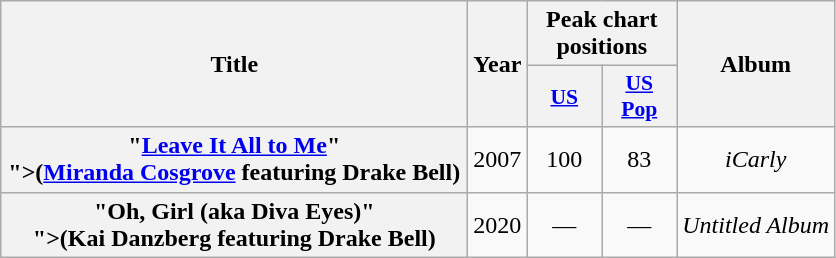<table class="wikitable plainrowheaders" style="text-align:center;" border="1">
<tr>
<th scope="col" rowspan="2" style="width:19em;">Title</th>
<th scope="col" rowspan="2" style="width:1em;">Year</th>
<th scope="col" colspan="2">Peak chart positions</th>
<th scope="col" rowspan="2">Album</th>
</tr>
<tr>
<th scope="col" style="width:3em;font-size:90%;"><a href='#'>US</a><br></th>
<th scope="col" style="width:3em;font-size:90%;"><a href='#'>US<br>Pop</a><br></th>
</tr>
<tr>
<th scope="row">"<a href='#'>Leave It All to Me</a>"<br><span>">(<a href='#'>Miranda Cosgrove</a> featuring Drake Bell)</span></th>
<td>2007</td>
<td>100</td>
<td>83</td>
<td><em>iCarly</em></td>
</tr>
<tr>
<th scope="row">"Oh, Girl (aka Diva Eyes)"<br><span>">(Kai Danzberg featuring Drake Bell)</span></th>
<td>2020</td>
<td>—</td>
<td>—</td>
<td><em>Untitled Album</em></td>
</tr>
</table>
